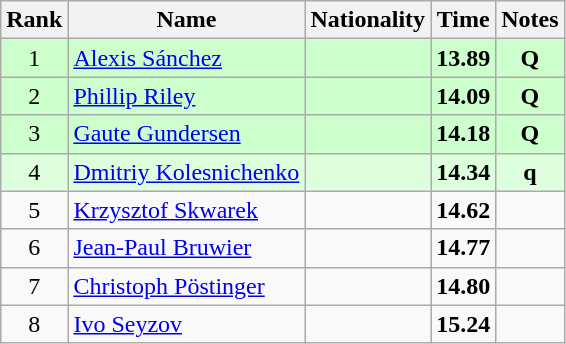<table class="wikitable sortable" style="text-align:center">
<tr>
<th>Rank</th>
<th>Name</th>
<th>Nationality</th>
<th>Time</th>
<th>Notes</th>
</tr>
<tr bgcolor=ccffcc>
<td>1</td>
<td align=left><a href='#'>Alexis Sánchez</a></td>
<td align=left></td>
<td><strong>13.89</strong></td>
<td><strong>Q</strong></td>
</tr>
<tr bgcolor=ccffcc>
<td>2</td>
<td align=left><a href='#'>Phillip Riley</a></td>
<td align=left></td>
<td><strong>14.09</strong></td>
<td><strong>Q</strong></td>
</tr>
<tr bgcolor=ccffcc>
<td>3</td>
<td align=left><a href='#'>Gaute Gundersen</a></td>
<td align=left></td>
<td><strong>14.18</strong></td>
<td><strong>Q</strong></td>
</tr>
<tr bgcolor=ddffdd>
<td>4</td>
<td align=left><a href='#'>Dmitriy Kolesnichenko</a></td>
<td align=left></td>
<td><strong>14.34</strong></td>
<td><strong>q</strong></td>
</tr>
<tr>
<td>5</td>
<td align=left><a href='#'>Krzysztof Skwarek</a></td>
<td align=left></td>
<td><strong>14.62</strong></td>
<td></td>
</tr>
<tr>
<td>6</td>
<td align=left><a href='#'>Jean-Paul Bruwier</a></td>
<td align=left></td>
<td><strong>14.77</strong></td>
<td></td>
</tr>
<tr>
<td>7</td>
<td align=left><a href='#'>Christoph Pöstinger</a></td>
<td align=left></td>
<td><strong>14.80</strong></td>
<td></td>
</tr>
<tr>
<td>8</td>
<td align=left><a href='#'>Ivo Seyzov</a></td>
<td align=left></td>
<td><strong>15.24</strong></td>
<td></td>
</tr>
</table>
